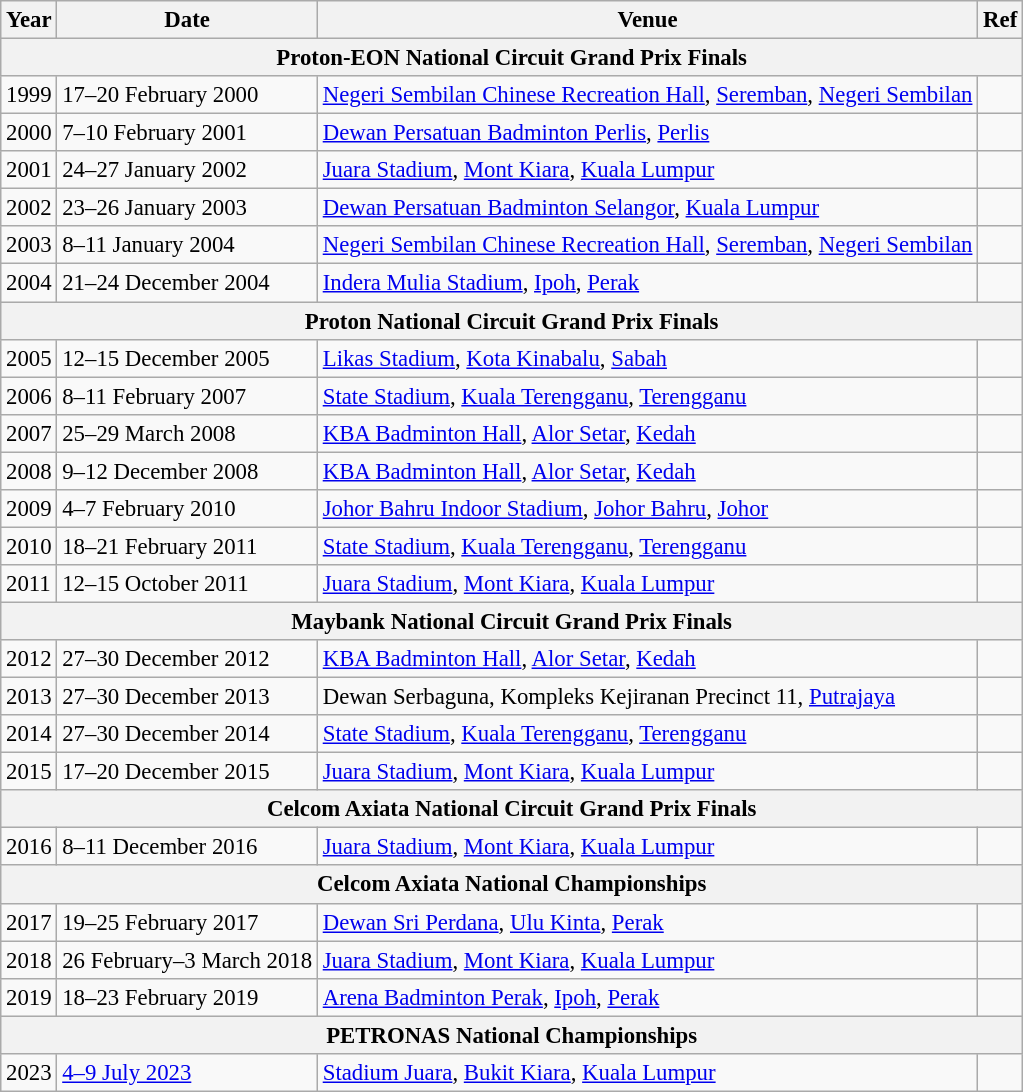<table class="wikitable" style="font-size:95%">
<tr>
<th>Year</th>
<th>Date</th>
<th>Venue</th>
<th>Ref</th>
</tr>
<tr>
<th colspan=4>Proton-EON National Circuit Grand Prix Finals</th>
</tr>
<tr>
<td>1999</td>
<td>17–20 February 2000</td>
<td> <a href='#'>Negeri Sembilan Chinese Recreation Hall</a>, <a href='#'>Seremban</a>, <a href='#'>Negeri Sembilan</a></td>
<td></td>
</tr>
<tr>
<td>2000</td>
<td>7–10 February 2001</td>
<td> <a href='#'>Dewan Persatuan Badminton Perlis</a>, <a href='#'>Perlis</a></td>
<td></td>
</tr>
<tr>
<td>2001</td>
<td>24–27 January 2002</td>
<td> <a href='#'>Juara Stadium</a>, <a href='#'>Mont Kiara</a>, <a href='#'>Kuala Lumpur</a></td>
<td></td>
</tr>
<tr>
<td>2002</td>
<td>23–26 January 2003</td>
<td> <a href='#'>Dewan Persatuan Badminton Selangor</a>, <a href='#'>Kuala Lumpur</a></td>
<td></td>
</tr>
<tr>
<td>2003</td>
<td>8–11 January 2004</td>
<td> <a href='#'>Negeri Sembilan Chinese Recreation Hall</a>, <a href='#'>Seremban</a>, <a href='#'>Negeri Sembilan</a></td>
<td><br></td>
</tr>
<tr>
<td>2004</td>
<td>21–24 December 2004</td>
<td> <a href='#'>Indera Mulia Stadium</a>, <a href='#'>Ipoh</a>, <a href='#'>Perak</a></td>
<td></td>
</tr>
<tr>
<th colspan=4>Proton National Circuit Grand Prix Finals</th>
</tr>
<tr>
<td>2005</td>
<td>12–15 December 2005</td>
<td> <a href='#'>Likas Stadium</a>, <a href='#'>Kota Kinabalu</a>, <a href='#'>Sabah</a></td>
<td></td>
</tr>
<tr>
<td>2006</td>
<td>8–11 February 2007</td>
<td> <a href='#'>State Stadium</a>, <a href='#'>Kuala Terengganu</a>, <a href='#'>Terengganu</a></td>
<td></td>
</tr>
<tr>
<td>2007</td>
<td>25–29 March 2008</td>
<td> <a href='#'>KBA Badminton Hall</a>, <a href='#'>Alor Setar</a>, <a href='#'>Kedah</a></td>
<td></td>
</tr>
<tr>
<td>2008</td>
<td>9–12 December 2008</td>
<td> <a href='#'>KBA Badminton Hall</a>, <a href='#'>Alor Setar</a>, <a href='#'>Kedah</a></td>
<td></td>
</tr>
<tr>
<td>2009</td>
<td>4–7 February 2010</td>
<td> <a href='#'>Johor Bahru Indoor Stadium</a>, <a href='#'>Johor Bahru</a>, <a href='#'>Johor</a></td>
<td></td>
</tr>
<tr>
<td>2010</td>
<td>18–21 February 2011</td>
<td> <a href='#'>State Stadium</a>, <a href='#'>Kuala Terengganu</a>, <a href='#'>Terengganu</a></td>
<td></td>
</tr>
<tr>
<td>2011</td>
<td>12–15 October 2011</td>
<td> <a href='#'>Juara Stadium</a>, <a href='#'>Mont Kiara</a>, <a href='#'>Kuala Lumpur</a></td>
<td></td>
</tr>
<tr>
<th colspan=4>Maybank National Circuit Grand Prix Finals</th>
</tr>
<tr>
<td>2012</td>
<td>27–30 December 2012</td>
<td> <a href='#'>KBA Badminton Hall</a>, <a href='#'>Alor Setar</a>, <a href='#'>Kedah</a></td>
<td></td>
</tr>
<tr>
<td>2013</td>
<td>27–30 December 2013</td>
<td> Dewan Serbaguna, Kompleks Kejiranan Precinct 11, <a href='#'>Putrajaya</a></td>
<td></td>
</tr>
<tr>
<td>2014</td>
<td>27–30 December 2014</td>
<td> <a href='#'>State Stadium</a>, <a href='#'>Kuala Terengganu</a>, <a href='#'>Terengganu</a></td>
<td></td>
</tr>
<tr>
<td>2015</td>
<td>17–20 December 2015</td>
<td> <a href='#'>Juara Stadium</a>, <a href='#'>Mont Kiara</a>, <a href='#'>Kuala Lumpur</a></td>
<td></td>
</tr>
<tr>
<th colspan=4>Celcom Axiata National Circuit Grand Prix Finals</th>
</tr>
<tr>
<td>2016</td>
<td>8–11 December 2016</td>
<td> <a href='#'>Juara Stadium</a>, <a href='#'>Mont Kiara</a>, <a href='#'>Kuala Lumpur</a></td>
<td></td>
</tr>
<tr>
<th colspan=4>Celcom Axiata National Championships</th>
</tr>
<tr>
<td>2017</td>
<td>19–25 February 2017</td>
<td> <a href='#'>Dewan Sri Perdana</a>, <a href='#'>Ulu Kinta</a>, <a href='#'>Perak</a></td>
<td></td>
</tr>
<tr>
<td>2018</td>
<td>26 February–3 March 2018</td>
<td> <a href='#'>Juara Stadium</a>, <a href='#'>Mont Kiara</a>, <a href='#'>Kuala Lumpur</a></td>
<td></td>
</tr>
<tr>
<td>2019</td>
<td>18–23 February 2019</td>
<td> <a href='#'>Arena Badminton Perak</a>, <a href='#'>Ipoh</a>, <a href='#'>Perak</a></td>
<td></td>
</tr>
<tr>
<th colspan=4>PETRONAS National Championships</th>
</tr>
<tr>
<td>2023</td>
<td><a href='#'>4–9 July 2023</a></td>
<td> <a href='#'>Stadium Juara</a>, <a href='#'>Bukit Kiara</a>, <a href='#'>Kuala Lumpur</a></td>
<td></td>
</tr>
</table>
